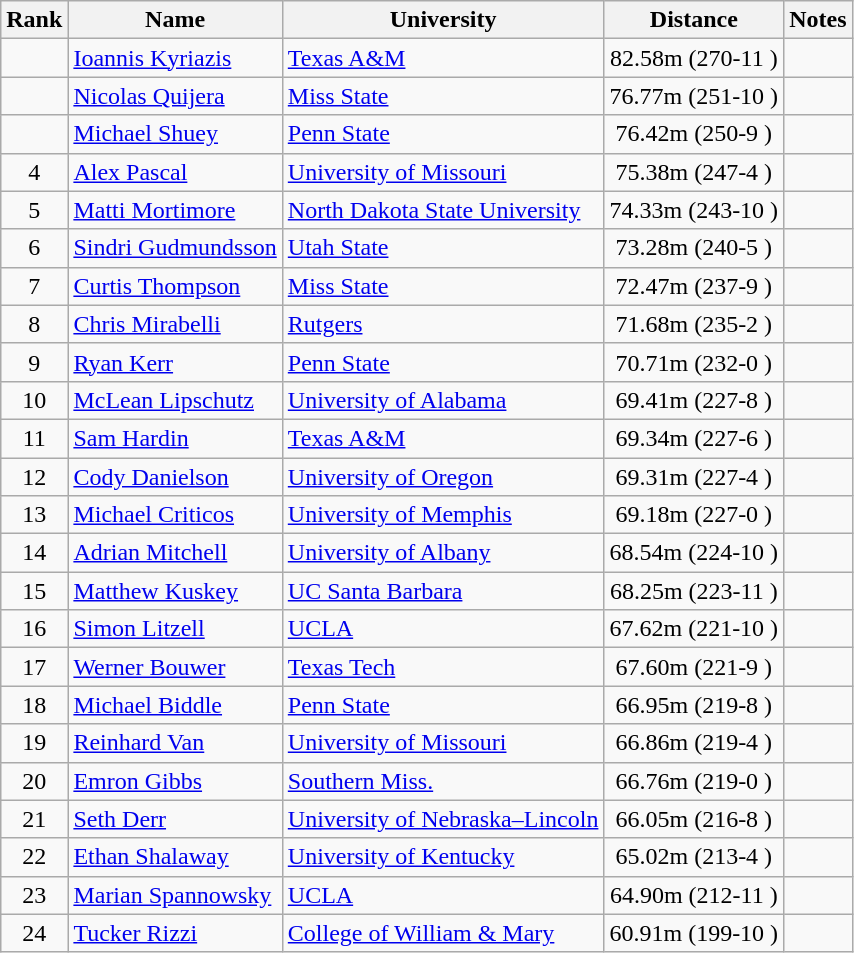<table class="wikitable sortable" style="text-align:center">
<tr>
<th>Rank</th>
<th>Name</th>
<th>University</th>
<th>Distance</th>
<th>Notes</th>
</tr>
<tr>
<td></td>
<td align=left><a href='#'>Ioannis Kyriazis</a></td>
<td align=left><a href='#'>Texas A&M</a></td>
<td>82.58m (270-11 )</td>
<td></td>
</tr>
<tr>
<td></td>
<td align=left><a href='#'>Nicolas Quijera</a></td>
<td align=left><a href='#'>Miss State</a></td>
<td>76.77m (251-10 )</td>
<td></td>
</tr>
<tr>
<td></td>
<td align=left><a href='#'>Michael Shuey</a></td>
<td align=left><a href='#'>Penn State</a></td>
<td>76.42m (250-9 )</td>
<td></td>
</tr>
<tr>
<td>4</td>
<td align=left><a href='#'>Alex Pascal</a></td>
<td align=left><a href='#'>University of Missouri</a></td>
<td>75.38m (247-4 )</td>
<td></td>
</tr>
<tr>
<td>5</td>
<td align=left><a href='#'>Matti Mortimore</a></td>
<td align=left><a href='#'>North Dakota State University</a></td>
<td>74.33m (243-10 )</td>
<td></td>
</tr>
<tr>
<td>6</td>
<td align=left><a href='#'>Sindri Gudmundsson</a></td>
<td align=left><a href='#'>Utah State</a></td>
<td>73.28m (240-5 )</td>
<td></td>
</tr>
<tr>
<td>7</td>
<td align=left><a href='#'>Curtis Thompson</a></td>
<td align=left><a href='#'>Miss State</a></td>
<td>72.47m (237-9 )</td>
<td></td>
</tr>
<tr>
<td>8</td>
<td align=left><a href='#'>Chris Mirabelli</a></td>
<td align=left><a href='#'>Rutgers</a></td>
<td>71.68m (235-2 )</td>
<td></td>
</tr>
<tr>
<td>9</td>
<td align=left><a href='#'>Ryan Kerr</a></td>
<td align=left><a href='#'>Penn State</a></td>
<td>70.71m (232-0 )</td>
<td></td>
</tr>
<tr>
<td>10</td>
<td align=left><a href='#'>McLean Lipschutz</a></td>
<td align=left><a href='#'>University of Alabama</a></td>
<td>69.41m (227-8 )</td>
<td></td>
</tr>
<tr>
<td>11</td>
<td align=left><a href='#'>Sam Hardin</a></td>
<td align=left><a href='#'>Texas A&M</a></td>
<td>69.34m (227-6 )</td>
<td></td>
</tr>
<tr>
<td>12</td>
<td align=left><a href='#'>Cody Danielson</a></td>
<td align=left><a href='#'>University of Oregon</a></td>
<td>69.31m (227-4 )</td>
<td></td>
</tr>
<tr>
<td>13</td>
<td align=left><a href='#'>Michael Criticos</a></td>
<td align=left><a href='#'>University of Memphis</a></td>
<td>69.18m (227-0 )</td>
<td></td>
</tr>
<tr>
<td>14</td>
<td align=left><a href='#'>Adrian Mitchell</a></td>
<td align=left><a href='#'>University of Albany</a></td>
<td>68.54m (224-10 )</td>
<td></td>
</tr>
<tr>
<td>15</td>
<td align=left><a href='#'>Matthew Kuskey</a></td>
<td align=left><a href='#'>UC Santa Barbara</a></td>
<td>68.25m (223-11 )</td>
<td></td>
</tr>
<tr>
<td>16</td>
<td align=left><a href='#'>Simon Litzell</a></td>
<td align=left><a href='#'>UCLA</a></td>
<td>67.62m (221-10 )</td>
<td></td>
</tr>
<tr>
<td>17</td>
<td align=left><a href='#'>Werner Bouwer</a></td>
<td align=left><a href='#'>Texas Tech</a></td>
<td>67.60m (221-9 )</td>
<td></td>
</tr>
<tr>
<td>18</td>
<td align=left><a href='#'>Michael Biddle</a></td>
<td align=left><a href='#'>Penn State</a></td>
<td>66.95m (219-8 )</td>
<td></td>
</tr>
<tr>
<td>19</td>
<td align=left><a href='#'>Reinhard Van</a></td>
<td align=left><a href='#'>University of Missouri</a></td>
<td>66.86m (219-4 )</td>
<td></td>
</tr>
<tr>
<td>20</td>
<td align=left><a href='#'>Emron Gibbs</a></td>
<td align=left><a href='#'>Southern Miss.</a></td>
<td>66.76m (219-0 )</td>
<td></td>
</tr>
<tr>
<td>21</td>
<td align=left><a href='#'>Seth Derr</a></td>
<td align=left><a href='#'>University of Nebraska–Lincoln</a></td>
<td>66.05m (216-8 )</td>
<td></td>
</tr>
<tr>
<td>22</td>
<td align=left><a href='#'>Ethan Shalaway</a></td>
<td align=left><a href='#'>University of Kentucky</a></td>
<td>65.02m (213-4 )</td>
<td></td>
</tr>
<tr>
<td>23</td>
<td align=left><a href='#'>Marian Spannowsky</a></td>
<td align=left><a href='#'>UCLA</a></td>
<td>64.90m (212-11 )</td>
<td></td>
</tr>
<tr>
<td>24</td>
<td align=left><a href='#'>Tucker Rizzi</a></td>
<td align=left><a href='#'>College of William & Mary</a></td>
<td>60.91m (199-10 )</td>
<td></td>
</tr>
</table>
